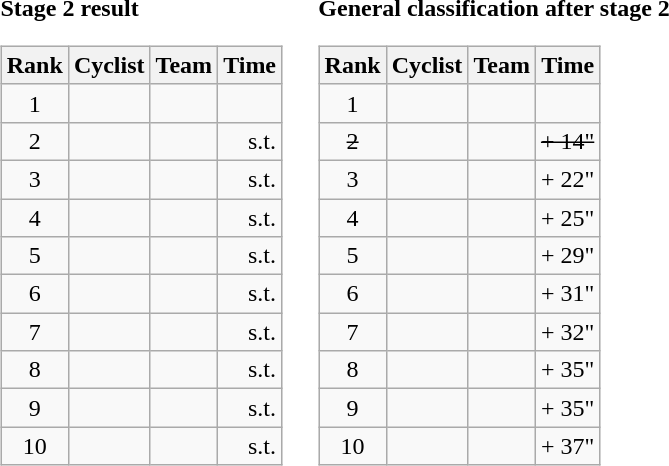<table>
<tr>
<td><strong>Stage 2 result</strong><br><table class="wikitable">
<tr>
<th scope="col">Rank</th>
<th scope="col">Cyclist</th>
<th scope="col">Team</th>
<th scope="col">Time</th>
</tr>
<tr>
<td style="text-align:center;">1</td>
<td></td>
<td></td>
<td style="text-align:right;"></td>
</tr>
<tr>
<td style="text-align:center;">2</td>
<td></td>
<td></td>
<td style="text-align:right;">s.t.</td>
</tr>
<tr>
<td style="text-align:center;">3</td>
<td></td>
<td></td>
<td style="text-align:right;">s.t.</td>
</tr>
<tr>
<td style="text-align:center;">4</td>
<td></td>
<td></td>
<td style="text-align:right;">s.t.</td>
</tr>
<tr>
<td style="text-align:center;">5</td>
<td></td>
<td></td>
<td style="text-align:right;">s.t.</td>
</tr>
<tr>
<td style="text-align:center;">6</td>
<td></td>
<td></td>
<td style="text-align:right;">s.t.</td>
</tr>
<tr>
<td style="text-align:center;">7</td>
<td></td>
<td></td>
<td style="text-align:right;">s.t.</td>
</tr>
<tr>
<td style="text-align:center;">8</td>
<td></td>
<td></td>
<td style="text-align:right;">s.t.</td>
</tr>
<tr>
<td style="text-align:center;">9</td>
<td></td>
<td></td>
<td style="text-align:right;">s.t.</td>
</tr>
<tr>
<td style="text-align:center;">10</td>
<td></td>
<td></td>
<td style="text-align:right;">s.t.</td>
</tr>
</table>
</td>
<td></td>
<td><strong>General classification after stage 2</strong><br><table class="wikitable">
<tr>
<th scope="col">Rank</th>
<th scope="col">Cyclist</th>
<th scope="col">Team</th>
<th scope="col">Time</th>
</tr>
<tr>
<td style="text-align:center;">1</td>
<td> </td>
<td></td>
<td style="text-align:right;"></td>
</tr>
<tr>
<td style="text-align:center;"><del>2</del></td>
<td><del></del></td>
<td><del></del></td>
<td style="text-align:right;"><del>+ 14"</del></td>
</tr>
<tr>
<td style="text-align:center;">3</td>
<td></td>
<td></td>
<td style="text-align:right;">+ 22"</td>
</tr>
<tr>
<td style="text-align:center;">4</td>
<td></td>
<td></td>
<td style="text-align:right;">+ 25"</td>
</tr>
<tr>
<td style="text-align:center;">5</td>
<td></td>
<td></td>
<td style="text-align:right;">+ 29"</td>
</tr>
<tr>
<td style="text-align:center;">6</td>
<td></td>
<td></td>
<td style="text-align:right;">+ 31"</td>
</tr>
<tr>
<td style="text-align:center;">7</td>
<td></td>
<td></td>
<td style="text-align:right;">+ 32"</td>
</tr>
<tr>
<td style="text-align:center;">8</td>
<td></td>
<td></td>
<td style="text-align:right;">+ 35"</td>
</tr>
<tr>
<td style="text-align:center;">9</td>
<td></td>
<td></td>
<td style="text-align:right;">+ 35"</td>
</tr>
<tr>
<td style="text-align:center;">10</td>
<td></td>
<td></td>
<td style="text-align:right;">+ 37"</td>
</tr>
</table>
</td>
</tr>
</table>
